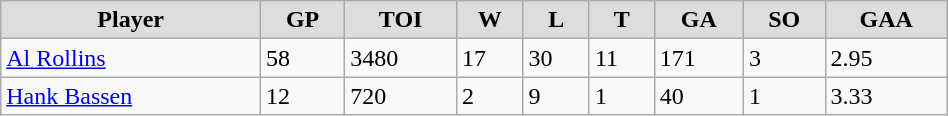<table class="wikitable" width="50%">
<tr align="center"  bgcolor="#dddddd">
<td><strong>Player</strong></td>
<td><strong>GP</strong></td>
<td><strong>TOI</strong></td>
<td><strong>W</strong></td>
<td><strong>L</strong></td>
<td><strong>T</strong></td>
<td><strong>GA</strong></td>
<td><strong>SO</strong></td>
<td><strong>GAA</strong></td>
</tr>
<tr>
<td><a href='#'>Al Rollins</a></td>
<td>58</td>
<td>3480</td>
<td>17</td>
<td>30</td>
<td>11</td>
<td>171</td>
<td>3</td>
<td>2.95</td>
</tr>
<tr>
<td><a href='#'>Hank Bassen</a></td>
<td>12</td>
<td>720</td>
<td>2</td>
<td>9</td>
<td>1</td>
<td>40</td>
<td>1</td>
<td>3.33</td>
</tr>
</table>
